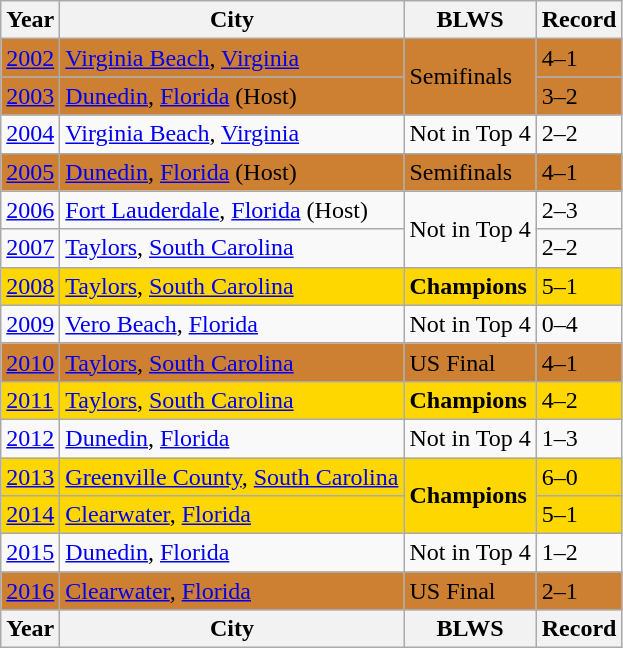<table class="wikitable">
<tr>
<th>Year</th>
<th>City</th>
<th>BLWS</th>
<th>Record</th>
</tr>
<tr style="background:#cd7f32;">
<td><a href='#'>2002</a></td>
<td> <a href='#'>Virginia Beach</a>, <a href='#'>Virginia</a></td>
<td rowspan=2>Semifinals</td>
<td>4–1</td>
</tr>
<tr style="background:#cd7f32;">
<td><a href='#'>2003</a></td>
<td> <a href='#'>Dunedin</a>, <a href='#'>Florida</a> (Host)</td>
<td>3–2</td>
</tr>
<tr>
<td><a href='#'>2004</a></td>
<td> <a href='#'>Virginia Beach</a>, <a href='#'>Virginia</a></td>
<td>Not in Top 4</td>
<td>2–2</td>
</tr>
<tr style="background:#cd7f32;">
<td><a href='#'>2005</a></td>
<td> <a href='#'>Dunedin</a>, <a href='#'>Florida</a> (Host)</td>
<td>Semifinals</td>
<td>4–1</td>
</tr>
<tr>
<td><a href='#'>2006</a></td>
<td> <a href='#'>Fort Lauderdale</a>, <a href='#'>Florida</a> (Host)</td>
<td rowspan=2>Not in Top 4</td>
<td>2–3</td>
</tr>
<tr>
<td><a href='#'>2007</a></td>
<td> <a href='#'>Taylors</a>, <a href='#'>South Carolina</a></td>
<td>2–2</td>
</tr>
<tr style="background:gold;">
<td><a href='#'>2008</a></td>
<td> <a href='#'>Taylors</a>, <a href='#'>South Carolina</a></td>
<td><strong>Champions</strong></td>
<td>5–1</td>
</tr>
<tr>
<td><a href='#'>2009</a></td>
<td> <a href='#'>Vero Beach</a>, <a href='#'>Florida</a></td>
<td>Not in Top 4</td>
<td>0–4</td>
</tr>
<tr style="background:#cd7f32;">
<td><a href='#'>2010</a></td>
<td> <a href='#'>Taylors</a>, <a href='#'>South Carolina</a></td>
<td>US Final</td>
<td>4–1</td>
</tr>
<tr style="background:gold;">
<td><a href='#'>2011</a></td>
<td> <a href='#'>Taylors</a>, <a href='#'>South Carolina</a></td>
<td><strong>Champions</strong></td>
<td>4–2</td>
</tr>
<tr>
<td><a href='#'>2012</a></td>
<td> <a href='#'>Dunedin</a>, <a href='#'>Florida</a></td>
<td>Not in Top 4</td>
<td>1–3</td>
</tr>
<tr style="background:gold;">
<td><a href='#'>2013</a></td>
<td> <a href='#'>Greenville County</a>, <a href='#'>South Carolina</a></td>
<td rowspan=2><strong>Champions</strong></td>
<td>6–0</td>
</tr>
<tr style="background:gold;">
<td><a href='#'>2014</a></td>
<td> <a href='#'>Clearwater</a>, <a href='#'>Florida</a></td>
<td>5–1</td>
</tr>
<tr>
<td><a href='#'>2015</a></td>
<td> <a href='#'>Dunedin</a>, <a href='#'>Florida</a></td>
<td>Not in Top 4</td>
<td>1–2</td>
</tr>
<tr style="background:#cd7f32;">
<td><a href='#'>2016</a></td>
<td> <a href='#'>Clearwater</a>, <a href='#'>Florida</a></td>
<td>US Final</td>
<td>2–1</td>
</tr>
<tr>
<th>Year</th>
<th>City</th>
<th>BLWS</th>
<th>Record</th>
</tr>
</table>
